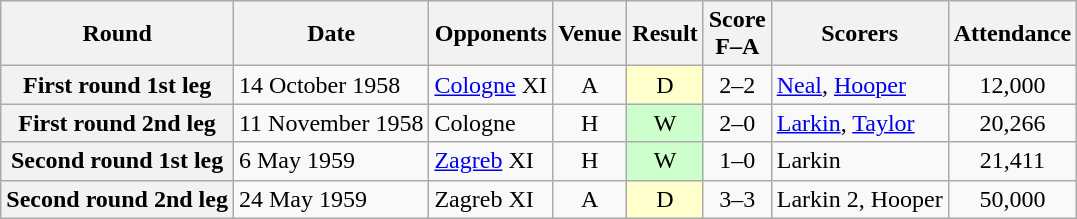<table class="wikitable plainrowheaders" style="text-align:center">
<tr>
<th scope="col">Round</th>
<th scope="col">Date</th>
<th scope="col">Opponents</th>
<th scope="col">Venue</th>
<th scope="col">Result</th>
<th scope="col">Score<br>F–A</th>
<th scope="col">Scorers</th>
<th scope="col">Attendance</th>
</tr>
<tr>
<th scope="row">First round 1st leg</th>
<td align="left">14 October 1958</td>
<td align="left"><a href='#'>Cologne</a> XI</td>
<td>A</td>
<td style=background:#ffc>D</td>
<td>2–2</td>
<td align="left"><a href='#'>Neal</a>, <a href='#'>Hooper</a></td>
<td>12,000</td>
</tr>
<tr>
<th scope="row">First round 2nd leg</th>
<td align="left">11 November 1958</td>
<td align="left">Cologne</td>
<td>H</td>
<td style=background:#cfc>W</td>
<td>2–0</td>
<td align="left"><a href='#'>Larkin</a>, <a href='#'>Taylor</a></td>
<td>20,266</td>
</tr>
<tr>
<th scope="row">Second round 1st leg</th>
<td align="left">6 May 1959</td>
<td align="left"><a href='#'>Zagreb</a> XI</td>
<td>H</td>
<td style=background:#cfc>W</td>
<td>1–0</td>
<td align="left">Larkin</td>
<td>21,411</td>
</tr>
<tr>
<th scope="row">Second round 2nd leg</th>
<td align="left">24 May 1959</td>
<td align="left">Zagreb XI</td>
<td>A</td>
<td style=background:#ffc>D</td>
<td>3–3</td>
<td align="left">Larkin 2, Hooper</td>
<td>50,000</td>
</tr>
</table>
